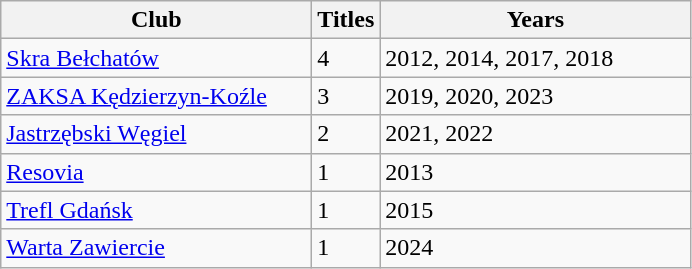<table class="wikitable">
<tr>
<th width=200px>Club</th>
<th>Titles</th>
<th width=200px>Years</th>
</tr>
<tr>
<td><a href='#'>Skra Bełchatów</a></td>
<td>4</td>
<td>2012, 2014, 2017, 2018</td>
</tr>
<tr>
<td><a href='#'>ZAKSA Kędzierzyn-Koźle</a></td>
<td>3</td>
<td>2019, 2020, 2023</td>
</tr>
<tr>
<td><a href='#'>Jastrzębski Węgiel</a></td>
<td>2</td>
<td>2021, 2022</td>
</tr>
<tr>
<td><a href='#'>Resovia</a></td>
<td>1</td>
<td>2013</td>
</tr>
<tr>
<td><a href='#'>Trefl Gdańsk</a></td>
<td>1</td>
<td>2015</td>
</tr>
<tr>
<td><a href='#'>Warta Zawiercie</a></td>
<td>1</td>
<td>2024</td>
</tr>
</table>
